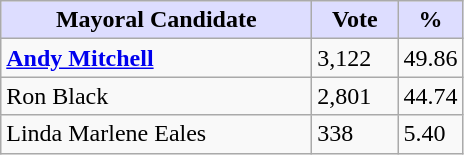<table class="wikitable">
<tr>
<th style="background:#ddf; width:200px;">Mayoral Candidate</th>
<th style="background:#ddf; width:50px;">Vote</th>
<th style="background:#ddf; width:30px;">%</th>
</tr>
<tr>
<td><strong><a href='#'>Andy Mitchell</a></strong></td>
<td>3,122</td>
<td>49.86</td>
</tr>
<tr>
<td>Ron Black</td>
<td>2,801</td>
<td>44.74</td>
</tr>
<tr>
<td>Linda Marlene Eales</td>
<td>338</td>
<td>5.40</td>
</tr>
</table>
